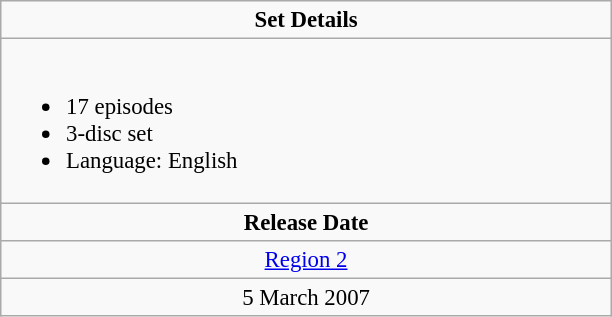<table class="wikitable" style="font-size: 95%;">
<tr valign="top">
<td align="center" width="400" colspan="3"><strong>Set Details</strong></td>
</tr>
<tr valign="top">
<td colspan="3" align="left" width="400"><br><ul><li>17 episodes</li><li>3-disc set</li><li>Language: English</li></ul></td>
</tr>
<tr>
<td colspan="3" align="center"><strong>Release Date</strong></td>
</tr>
<tr>
<td align="center"><a href='#'>Region 2</a></td>
</tr>
<tr>
<td align="center">5 March 2007</td>
</tr>
</table>
